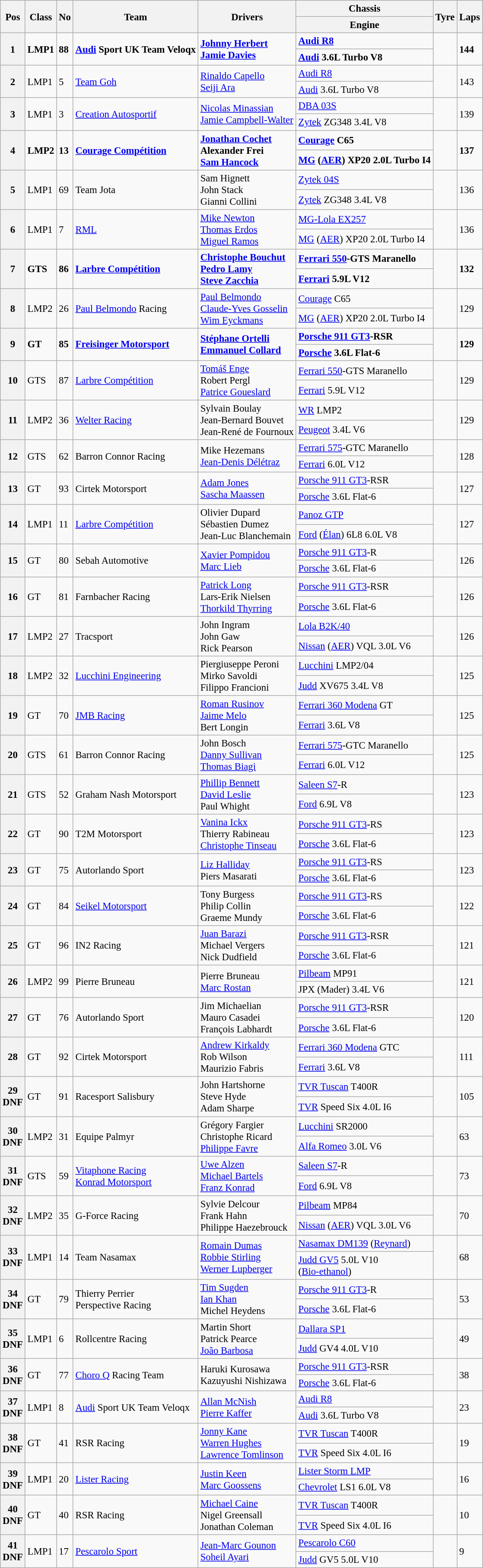<table class="wikitable" style="font-size: 95%;">
<tr>
<th rowspan=2>Pos</th>
<th rowspan=2>Class</th>
<th rowspan=2>No</th>
<th rowspan=2>Team</th>
<th rowspan=2>Drivers</th>
<th>Chassis</th>
<th rowspan=2>Tyre</th>
<th rowspan=2>Laps</th>
</tr>
<tr>
<th>Engine</th>
</tr>
<tr style="font-weight:bold">
<th rowspan=2>1</th>
<td rowspan=2>LMP1</td>
<td rowspan=2>88</td>
<td rowspan=2> <a href='#'>Audi</a> Sport UK Team Veloqx</td>
<td rowspan=2> <a href='#'>Johnny Herbert</a><br> <a href='#'>Jamie Davies</a></td>
<td><a href='#'>Audi R8</a></td>
<td rowspan=2></td>
<td rowspan=2>144</td>
</tr>
<tr style="font-weight:bold">
<td><a href='#'>Audi</a> 3.6L Turbo V8</td>
</tr>
<tr>
<th rowspan=2>2</th>
<td rowspan=2>LMP1</td>
<td rowspan=2>5</td>
<td rowspan=2> <a href='#'>Team Goh</a></td>
<td rowspan=2> <a href='#'>Rinaldo Capello</a><br> <a href='#'>Seiji Ara</a></td>
<td><a href='#'>Audi R8</a></td>
<td rowspan=2></td>
<td rowspan=2>143</td>
</tr>
<tr>
<td><a href='#'>Audi</a> 3.6L Turbo V8</td>
</tr>
<tr>
<th rowspan=2>3</th>
<td rowspan=2>LMP1</td>
<td rowspan=2>3</td>
<td rowspan=2> <a href='#'>Creation Autosportif</a></td>
<td rowspan=2> <a href='#'>Nicolas Minassian</a><br> <a href='#'>Jamie Campbell-Walter</a></td>
<td><a href='#'>DBA 03S</a></td>
<td rowspan=2></td>
<td rowspan=2>139</td>
</tr>
<tr>
<td><a href='#'>Zytek</a> ZG348 3.4L V8</td>
</tr>
<tr style="font-weight:bold">
<th rowspan=2>4</th>
<td rowspan=2>LMP2</td>
<td rowspan=2>13</td>
<td rowspan=2> <a href='#'>Courage Compétition</a></td>
<td rowspan=2> <a href='#'>Jonathan Cochet</a><br> Alexander Frei<br> <a href='#'>Sam Hancock</a></td>
<td><a href='#'>Courage</a> C65</td>
<td rowspan=2></td>
<td rowspan=2>137</td>
</tr>
<tr style="font-weight:bold">
<td><a href='#'>MG</a> (<a href='#'>AER</a>) XP20 2.0L Turbo I4</td>
</tr>
<tr>
<th rowspan=2>5</th>
<td rowspan=2>LMP1</td>
<td rowspan=2>69</td>
<td rowspan=2> Team Jota</td>
<td rowspan=2> Sam Hignett<br> John Stack<br> Gianni Collini</td>
<td><a href='#'>Zytek 04S</a></td>
<td rowspan=2></td>
<td rowspan=2>136</td>
</tr>
<tr>
<td><a href='#'>Zytek</a> ZG348 3.4L V8</td>
</tr>
<tr>
<th rowspan=2>6</th>
<td rowspan=2>LMP1</td>
<td rowspan=2>7</td>
<td rowspan=2> <a href='#'>RML</a></td>
<td rowspan=2> <a href='#'>Mike Newton</a><br> <a href='#'>Thomas Erdos</a><br> <a href='#'>Miguel Ramos</a></td>
<td><a href='#'>MG-Lola EX257</a></td>
<td rowspan=2></td>
<td rowspan=2>136</td>
</tr>
<tr>
<td><a href='#'>MG</a> (<a href='#'>AER</a>) XP20 2.0L Turbo I4</td>
</tr>
<tr style="font-weight:bold">
<th rowspan=2>7</th>
<td rowspan=2>GTS</td>
<td rowspan=2>86</td>
<td rowspan=2> <a href='#'>Larbre Compétition</a></td>
<td rowspan=2> <a href='#'>Christophe Bouchut</a><br> <a href='#'>Pedro Lamy</a><br> <a href='#'>Steve Zacchia</a></td>
<td><a href='#'>Ferrari 550</a>-GTS Maranello</td>
<td rowspan=2></td>
<td rowspan=2>132</td>
</tr>
<tr style="font-weight:bold">
<td><a href='#'>Ferrari</a> 5.9L V12</td>
</tr>
<tr>
<th rowspan=2>8</th>
<td rowspan=2>LMP2</td>
<td rowspan=2>26</td>
<td rowspan=2> <a href='#'>Paul Belmondo</a> Racing</td>
<td rowspan=2> <a href='#'>Paul Belmondo</a><br> <a href='#'>Claude-Yves Gosselin</a><br> <a href='#'>Wim Eyckmans</a></td>
<td><a href='#'>Courage</a> C65</td>
<td rowspan=2></td>
<td rowspan=2>129</td>
</tr>
<tr>
<td><a href='#'>MG</a> (<a href='#'>AER</a>) XP20 2.0L Turbo I4</td>
</tr>
<tr style="font-weight:bold">
<th rowspan=2>9</th>
<td rowspan=2>GT</td>
<td rowspan=2>85</td>
<td rowspan=2> <a href='#'>Freisinger Motorsport</a></td>
<td rowspan=2> <a href='#'>Stéphane Ortelli</a><br> <a href='#'>Emmanuel Collard</a></td>
<td><a href='#'>Porsche 911 GT3</a>-RSR</td>
<td rowspan=2></td>
<td rowspan=2>129</td>
</tr>
<tr style="font-weight:bold">
<td><a href='#'>Porsche</a> 3.6L Flat-6</td>
</tr>
<tr>
<th rowspan=2>10</th>
<td rowspan=2>GTS</td>
<td rowspan=2>87</td>
<td rowspan=2> <a href='#'>Larbre Compétition</a></td>
<td rowspan=2> <a href='#'>Tomáš Enge</a><br> Robert Pergl<br> <a href='#'>Patrice Goueslard</a></td>
<td><a href='#'>Ferrari 550</a>-GTS Maranello</td>
<td rowspan=2></td>
<td rowspan=2>129</td>
</tr>
<tr>
<td><a href='#'>Ferrari</a> 5.9L V12</td>
</tr>
<tr>
<th rowspan=2>11</th>
<td rowspan=2>LMP2</td>
<td rowspan=2>36</td>
<td rowspan=2> <a href='#'>Welter Racing</a></td>
<td rowspan=2> Sylvain Boulay<br> Jean-Bernard Bouvet<br> Jean-René de Fournoux</td>
<td><a href='#'>WR</a> LMP2</td>
<td rowspan=2></td>
<td rowspan=2>129</td>
</tr>
<tr>
<td><a href='#'>Peugeot</a> 3.4L V6</td>
</tr>
<tr>
<th rowspan=2>12</th>
<td rowspan=2>GTS</td>
<td rowspan=2>62</td>
<td rowspan=2> Barron Connor Racing</td>
<td rowspan=2> Mike Hezemans<br> <a href='#'>Jean-Denis Délétraz</a></td>
<td><a href='#'>Ferrari 575</a>-GTC Maranello</td>
<td rowspan=2></td>
<td rowspan=2>128</td>
</tr>
<tr>
<td><a href='#'>Ferrari</a> 6.0L V12</td>
</tr>
<tr>
<th rowspan=2>13</th>
<td rowspan=2>GT</td>
<td rowspan=2>93</td>
<td rowspan=2> Cirtek Motorsport</td>
<td rowspan=2> <a href='#'>Adam Jones</a><br> <a href='#'>Sascha Maassen</a></td>
<td><a href='#'>Porsche 911 GT3</a>-RSR</td>
<td rowspan=2></td>
<td rowspan=2>127</td>
</tr>
<tr>
<td><a href='#'>Porsche</a> 3.6L Flat-6</td>
</tr>
<tr>
<th rowspan=2>14</th>
<td rowspan=2>LMP1</td>
<td rowspan=2>11</td>
<td rowspan=2> <a href='#'>Larbre Compétition</a></td>
<td rowspan=2> Olivier Dupard<br> Sébastien Dumez<br> Jean-Luc Blanchemain</td>
<td><a href='#'>Panoz GTP</a></td>
<td rowspan=2></td>
<td rowspan=2>127</td>
</tr>
<tr>
<td><a href='#'>Ford</a> (<a href='#'>Élan</a>) 6L8 6.0L V8</td>
</tr>
<tr>
<th rowspan=2>15</th>
<td rowspan=2>GT</td>
<td rowspan=2>80</td>
<td rowspan=2> Sebah Automotive</td>
<td rowspan=2> <a href='#'>Xavier Pompidou</a><br> <a href='#'>Marc Lieb</a></td>
<td><a href='#'>Porsche 911 GT3</a>-R</td>
<td rowspan=2></td>
<td rowspan=2>126</td>
</tr>
<tr>
<td><a href='#'>Porsche</a> 3.6L Flat-6</td>
</tr>
<tr>
<th rowspan=2>16</th>
<td rowspan=2>GT</td>
<td rowspan=2>81</td>
<td rowspan=2> Farnbacher Racing</td>
<td rowspan=2> <a href='#'>Patrick Long</a><br> Lars-Erik Nielsen<br> <a href='#'>Thorkild Thyrring</a></td>
<td><a href='#'>Porsche 911 GT3</a>-RSR</td>
<td rowspan=2></td>
<td rowspan=2>126</td>
</tr>
<tr>
<td><a href='#'>Porsche</a> 3.6L Flat-6</td>
</tr>
<tr>
<th rowspan=2>17</th>
<td rowspan=2>LMP2</td>
<td rowspan=2>27</td>
<td rowspan=2> Tracsport</td>
<td rowspan=2> John Ingram<br> John Gaw<br> Rick Pearson</td>
<td><a href='#'>Lola B2K/40</a></td>
<td rowspan=2></td>
<td rowspan=2>126</td>
</tr>
<tr>
<td><a href='#'>Nissan</a> (<a href='#'>AER</a>) VQL 3.0L V6</td>
</tr>
<tr>
<th rowspan=2>18</th>
<td rowspan=2>LMP2</td>
<td rowspan=2>32</td>
<td rowspan=2> <a href='#'>Lucchini Engineering</a></td>
<td rowspan=2> Piergiuseppe Peroni<br> Mirko Savoldi<br> Filippo Francioni</td>
<td><a href='#'>Lucchini</a> LMP2/04</td>
<td rowspan=2></td>
<td rowspan=2>125</td>
</tr>
<tr>
<td><a href='#'>Judd</a> XV675 3.4L V8</td>
</tr>
<tr>
<th rowspan=2>19</th>
<td rowspan=2>GT</td>
<td rowspan=2>70</td>
<td rowspan=2> <a href='#'>JMB Racing</a></td>
<td rowspan=2> <a href='#'>Roman Rusinov</a><br> <a href='#'>Jaime Melo</a><br> Bert Longin</td>
<td><a href='#'>Ferrari 360 Modena</a> GT</td>
<td rowspan=2></td>
<td rowspan=2>125</td>
</tr>
<tr>
<td><a href='#'>Ferrari</a> 3.6L V8</td>
</tr>
<tr>
<th rowspan=2>20</th>
<td rowspan=2>GTS</td>
<td rowspan=2>61</td>
<td rowspan=2> Barron Connor Racing</td>
<td rowspan=2> John Bosch<br> <a href='#'>Danny Sullivan</a><br> <a href='#'>Thomas Biagi</a></td>
<td><a href='#'>Ferrari 575</a>-GTC Maranello</td>
<td rowspan=2></td>
<td rowspan=2>125</td>
</tr>
<tr>
<td><a href='#'>Ferrari</a> 6.0L V12</td>
</tr>
<tr>
<th rowspan=2>21</th>
<td rowspan=2>GTS</td>
<td rowspan=2>52</td>
<td rowspan=2> Graham Nash Motorsport</td>
<td rowspan=2> <a href='#'>Phillip Bennett</a><br> <a href='#'>David Leslie</a><br> Paul Whight</td>
<td><a href='#'>Saleen S7</a>-R</td>
<td rowspan=2></td>
<td rowspan=2>123</td>
</tr>
<tr>
<td><a href='#'>Ford</a> 6.9L V8</td>
</tr>
<tr>
<th rowspan=2>22</th>
<td rowspan=2>GT</td>
<td rowspan=2>90</td>
<td rowspan=2> T2M Motorsport</td>
<td rowspan=2> <a href='#'>Vanina Ickx</a><br> Thierry Rabineau<br> <a href='#'>Christophe Tinseau</a></td>
<td><a href='#'>Porsche 911 GT3</a>-RS</td>
<td rowspan=2></td>
<td rowspan=2>123</td>
</tr>
<tr>
<td><a href='#'>Porsche</a> 3.6L Flat-6</td>
</tr>
<tr>
<th rowspan=2>23</th>
<td rowspan=2>GT</td>
<td rowspan=2>75</td>
<td rowspan=2> Autorlando Sport</td>
<td rowspan=2> <a href='#'>Liz Halliday</a><br> Piers Masarati</td>
<td><a href='#'>Porsche 911 GT3</a>-RS</td>
<td rowspan=2></td>
<td rowspan=2>123</td>
</tr>
<tr>
<td><a href='#'>Porsche</a> 3.6L Flat-6</td>
</tr>
<tr>
<th rowspan=2>24</th>
<td rowspan=2>GT</td>
<td rowspan=2>84</td>
<td rowspan=2> <a href='#'>Seikel Motorsport</a></td>
<td rowspan=2> Tony Burgess<br> Philip Collin<br> Graeme Mundy</td>
<td><a href='#'>Porsche 911 GT3</a>-RS</td>
<td rowspan=2></td>
<td rowspan=2>122</td>
</tr>
<tr>
<td><a href='#'>Porsche</a> 3.6L Flat-6</td>
</tr>
<tr>
<th rowspan=2>25</th>
<td rowspan=2>GT</td>
<td rowspan=2>96</td>
<td rowspan=2> IN2 Racing</td>
<td rowspan=2> <a href='#'>Juan Barazi</a><br> Michael Vergers<br> Nick Dudfield</td>
<td><a href='#'>Porsche 911 GT3</a>-RSR</td>
<td rowspan=2></td>
<td rowspan=2>121</td>
</tr>
<tr>
<td><a href='#'>Porsche</a> 3.6L Flat-6</td>
</tr>
<tr>
<th rowspan=2>26</th>
<td rowspan=2>LMP2</td>
<td rowspan=2>99</td>
<td rowspan=2> Pierre Bruneau</td>
<td rowspan=2> Pierre Bruneau<br> <a href='#'>Marc Rostan</a></td>
<td><a href='#'>Pilbeam</a> MP91</td>
<td rowspan=2></td>
<td rowspan=2>121</td>
</tr>
<tr>
<td>JPX (Mader) 3.4L V6</td>
</tr>
<tr>
<th rowspan=2>27</th>
<td rowspan=2>GT</td>
<td rowspan=2>76</td>
<td rowspan=2> Autorlando Sport</td>
<td rowspan=2> Jim Michaelian<br> Mauro Casadei<br> François Labhardt</td>
<td><a href='#'>Porsche 911 GT3</a>-RSR</td>
<td rowspan=2></td>
<td rowspan=2>120</td>
</tr>
<tr>
<td><a href='#'>Porsche</a> 3.6L Flat-6</td>
</tr>
<tr>
<th rowspan=2>28</th>
<td rowspan=2>GT</td>
<td rowspan=2>92</td>
<td rowspan=2> Cirtek Motorsport</td>
<td rowspan=2> <a href='#'>Andrew Kirkaldy</a><br> Rob Wilson<br> Maurizio Fabris</td>
<td><a href='#'>Ferrari 360 Modena</a> GTC</td>
<td rowspan=2></td>
<td rowspan=2>111</td>
</tr>
<tr>
<td><a href='#'>Ferrari</a> 3.6L V8</td>
</tr>
<tr>
<th rowspan=2>29<br>DNF</th>
<td rowspan=2>GT</td>
<td rowspan=2>91</td>
<td rowspan=2> Racesport Salisbury</td>
<td rowspan=2> John Hartshorne<br> Steve Hyde<br> Adam Sharpe</td>
<td><a href='#'>TVR Tuscan</a> T400R</td>
<td rowspan=2></td>
<td rowspan=2>105</td>
</tr>
<tr>
<td><a href='#'>TVR</a> Speed Six 4.0L I6</td>
</tr>
<tr>
<th rowspan=2>30<br>DNF</th>
<td rowspan=2>LMP2</td>
<td rowspan=2>31</td>
<td rowspan=2> Equipe Palmyr</td>
<td rowspan=2> Grégory Fargier<br> Christophe Ricard<br> <a href='#'>Philippe Favre</a></td>
<td><a href='#'>Lucchini</a> SR2000</td>
<td rowspan=2></td>
<td rowspan=2>63</td>
</tr>
<tr>
<td><a href='#'>Alfa Romeo</a> 3.0L V6</td>
</tr>
<tr>
<th rowspan=2>31<br>DNF</th>
<td rowspan=2>GTS</td>
<td rowspan=2>59</td>
<td rowspan=2> <a href='#'>Vitaphone Racing</a><br> <a href='#'>Konrad Motorsport</a></td>
<td rowspan=2> <a href='#'>Uwe Alzen</a><br> <a href='#'>Michael Bartels</a><br> <a href='#'>Franz Konrad</a></td>
<td><a href='#'>Saleen S7</a>-R</td>
<td rowspan=2></td>
<td rowspan=2>73</td>
</tr>
<tr>
<td><a href='#'>Ford</a> 6.9L V8</td>
</tr>
<tr>
<th rowspan=2>32<br>DNF</th>
<td rowspan=2>LMP2</td>
<td rowspan=2>35</td>
<td rowspan=2> G-Force Racing</td>
<td rowspan=2> Sylvie Delcour<br> Frank Hahn<br> Philippe Haezebrouck</td>
<td><a href='#'>Pilbeam</a> MP84</td>
<td rowspan=2></td>
<td rowspan=2>70</td>
</tr>
<tr>
<td><a href='#'>Nissan</a> (<a href='#'>AER</a>) VQL 3.0L V6</td>
</tr>
<tr>
<th rowspan=2>33<br>DNF</th>
<td rowspan=2>LMP1</td>
<td rowspan=2>14</td>
<td rowspan=2> Team Nasamax</td>
<td rowspan=2> <a href='#'>Romain Dumas</a><br> <a href='#'>Robbie Stirling</a><br> <a href='#'>Werner Lupberger</a></td>
<td><a href='#'>Nasamax DM139</a> (<a href='#'>Reynard</a>)</td>
<td rowspan=2></td>
<td rowspan=2>68</td>
</tr>
<tr>
<td><a href='#'>Judd GV5</a> 5.0L V10<br>(<a href='#'>Bio-ethanol</a>)</td>
</tr>
<tr>
<th rowspan=2>34<br>DNF</th>
<td rowspan=2>GT</td>
<td rowspan=2>79</td>
<td rowspan=2> Thierry Perrier<br> Perspective Racing</td>
<td rowspan=2> <a href='#'>Tim Sugden</a><br> <a href='#'>Ian Khan</a><br> Michel Heydens</td>
<td><a href='#'>Porsche 911 GT3</a>-R</td>
<td rowspan=2></td>
<td rowspan=2>53</td>
</tr>
<tr>
<td><a href='#'>Porsche</a> 3.6L Flat-6</td>
</tr>
<tr>
<th rowspan=2>35<br>DNF</th>
<td rowspan=2>LMP1</td>
<td rowspan=2>6</td>
<td rowspan=2> Rollcentre Racing</td>
<td rowspan=2> Martin Short<br> Patrick Pearce<br> <a href='#'>João Barbosa</a></td>
<td><a href='#'>Dallara SP1</a></td>
<td rowspan=2></td>
<td rowspan=2>49</td>
</tr>
<tr>
<td><a href='#'>Judd</a> GV4 4.0L V10</td>
</tr>
<tr>
<th rowspan=2>36<br>DNF</th>
<td rowspan=2>GT</td>
<td rowspan=2>77</td>
<td rowspan=2> <a href='#'>Choro Q</a> Racing Team</td>
<td rowspan=2> Haruki Kurosawa<br> Kazuyushi Nishizawa</td>
<td><a href='#'>Porsche 911 GT3</a>-RSR</td>
<td rowspan=2></td>
<td rowspan=2>38</td>
</tr>
<tr>
<td><a href='#'>Porsche</a> 3.6L Flat-6</td>
</tr>
<tr>
<th rowspan=2>37<br>DNF</th>
<td rowspan=2>LMP1</td>
<td rowspan=2>8</td>
<td rowspan=2> <a href='#'>Audi</a> Sport UK Team Veloqx</td>
<td rowspan=2> <a href='#'>Allan McNish</a><br> <a href='#'>Pierre Kaffer</a></td>
<td><a href='#'>Audi R8</a></td>
<td rowspan=2></td>
<td rowspan=2>23</td>
</tr>
<tr>
<td><a href='#'>Audi</a> 3.6L Turbo V8</td>
</tr>
<tr>
<th rowspan=2>38<br>DNF</th>
<td rowspan=2>GT</td>
<td rowspan=2>41</td>
<td rowspan=2> RSR Racing</td>
<td rowspan=2> <a href='#'>Jonny Kane</a><br> <a href='#'>Warren Hughes</a><br> <a href='#'>Lawrence Tomlinson</a></td>
<td><a href='#'>TVR Tuscan</a> T400R</td>
<td rowspan=2></td>
<td rowspan=2>19</td>
</tr>
<tr>
<td><a href='#'>TVR</a> Speed Six 4.0L I6</td>
</tr>
<tr>
<th rowspan=2>39<br>DNF</th>
<td rowspan=2>LMP1</td>
<td rowspan=2>20</td>
<td rowspan=2> <a href='#'>Lister Racing</a></td>
<td rowspan=2> <a href='#'>Justin Keen</a><br> <a href='#'>Marc Goossens</a></td>
<td><a href='#'>Lister Storm LMP</a></td>
<td rowspan=2></td>
<td rowspan=2>16</td>
</tr>
<tr>
<td><a href='#'>Chevrolet</a> LS1 6.0L V8</td>
</tr>
<tr>
<th rowspan=2>40<br>DNF</th>
<td rowspan=2>GT</td>
<td rowspan=2>40</td>
<td rowspan=2> RSR Racing</td>
<td rowspan=2> <a href='#'>Michael Caine</a><br> Nigel Greensall<br> Jonathan Coleman</td>
<td><a href='#'>TVR Tuscan</a> T400R</td>
<td rowspan=2></td>
<td rowspan=2>10</td>
</tr>
<tr>
<td><a href='#'>TVR</a> Speed Six 4.0L I6</td>
</tr>
<tr>
<th rowspan=2>41<br>DNF</th>
<td rowspan=2>LMP1</td>
<td rowspan=2>17</td>
<td rowspan=2> <a href='#'>Pescarolo Sport</a></td>
<td rowspan=2> <a href='#'>Jean-Marc Gounon</a><br> <a href='#'>Soheil Ayari</a></td>
<td><a href='#'>Pescarolo C60</a></td>
<td rowspan=2></td>
<td rowspan=2>9</td>
</tr>
<tr>
<td><a href='#'>Judd</a> GV5 5.0L V10</td>
</tr>
</table>
